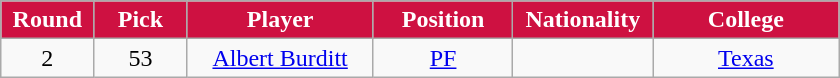<table class="wikitable sortable sortable">
<tr>
<th style="background:#ce1141; color:#ffffff" width="10%">Round</th>
<th style="background:#ce1141; color:#ffffff" width="10%">Pick</th>
<th style="background:#ce1141; color:#ffffff" width="20%">Player</th>
<th style="background:#ce1141; color:#ffffff" width="15%">Position</th>
<th style="background:#ce1141; color:#ffffff" width="15%">Nationality</th>
<th style="background:#ce1141; color:#ffffff" width="20%">College</th>
</tr>
<tr align=center>
<td>2</td>
<td>53</td>
<td><a href='#'>Albert Burditt</a></td>
<td><a href='#'>PF</a></td>
<td></td>
<td><a href='#'>Texas</a></td>
</tr>
</table>
